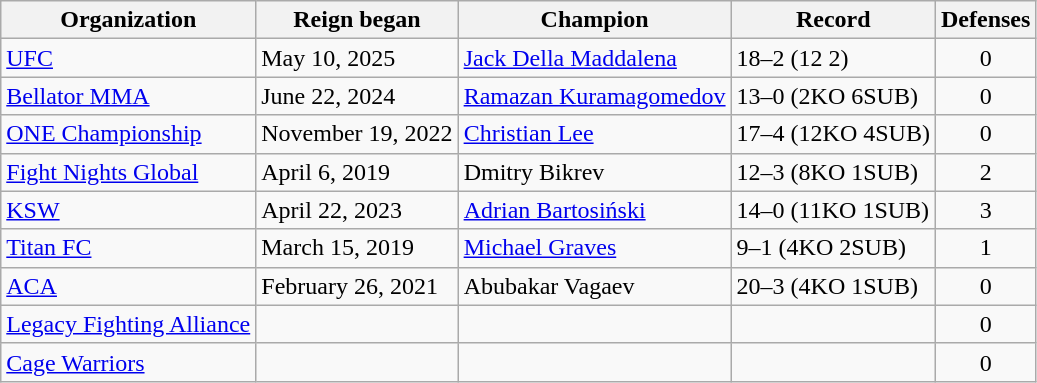<table class="wikitable">
<tr>
<th scope="col">Organization</th>
<th scope="col">Reign began</th>
<th scope="col">Champion</th>
<th scope="col">Record</th>
<th scope="col">Defenses</th>
</tr>
<tr>
<td><a href='#'>UFC</a></td>
<td>May 10, 2025</td>
<td> <a href='#'>Jack Della Maddalena</a></td>
<td>18–2 (12 2)</td>
<td style="text-align: center;">0</td>
</tr>
<tr>
<td><a href='#'>Bellator MMA</a></td>
<td>June 22, 2024</td>
<td> <a href='#'>Ramazan Kuramagomedov</a></td>
<td>13–0 (2KO 6SUB)</td>
<td style="text-align: center;">0</td>
</tr>
<tr>
<td><a href='#'>ONE Championship</a></td>
<td>November 19, 2022</td>
<td> <a href='#'>Christian Lee</a></td>
<td>17–4 (12KO 4SUB)</td>
<td style="text-align: center;">0</td>
</tr>
<tr>
<td><a href='#'>Fight Nights Global</a></td>
<td>April 6, 2019</td>
<td> Dmitry Bikrev</td>
<td>12–3 (8KO 1SUB)</td>
<td style="text-align: center;">2</td>
</tr>
<tr>
<td><a href='#'>KSW</a></td>
<td>April 22, 2023</td>
<td> <a href='#'>Adrian Bartosiński</a></td>
<td>14–0 (11KO 1SUB)</td>
<td style="text-align: center;">3</td>
</tr>
<tr>
<td><a href='#'>Titan FC</a></td>
<td>March 15, 2019</td>
<td> <a href='#'>Michael Graves</a></td>
<td>9–1 (4KO 2SUB)</td>
<td style="text-align: center;">1</td>
</tr>
<tr>
<td><a href='#'>ACA</a></td>
<td>February 26, 2021</td>
<td> Abubakar Vagaev</td>
<td>20–3 (4KO 1SUB)</td>
<td style="text-align: center;">0</td>
</tr>
<tr>
<td><a href='#'>Legacy Fighting Alliance</a></td>
<td></td>
<td></td>
<td></td>
<td style="text-align: center;">0</td>
</tr>
<tr>
<td><a href='#'>Cage Warriors</a></td>
<td></td>
<td></td>
<td></td>
<td style="text-align: center;">0</td>
</tr>
</table>
